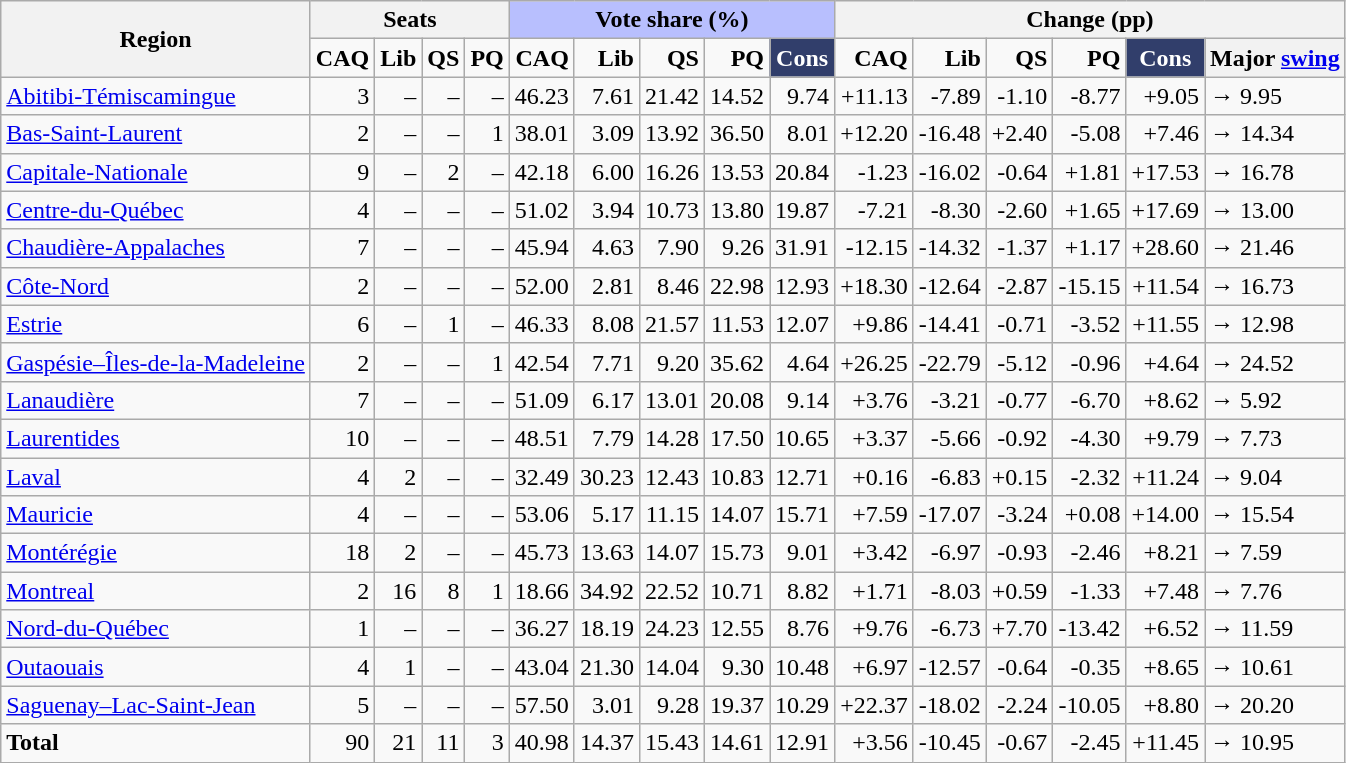<table class="wikitable" style="text-align:right;">
<tr>
<th rowspan="2">Region</th>
<th colspan="4">Seats</th>
<th style="background:#B8BFFE;" colspan="5">Vote share (%)</th>
<th colspan="6">Change (pp)</th>
</tr>
<tr>
<td><strong>CAQ</strong></td>
<td><strong>Lib</strong></td>
<td><strong>QS</strong></td>
<td><strong>PQ</strong></td>
<td><strong>CAQ</strong></td>
<td><strong>Lib</strong></td>
<td><strong>QS</strong></td>
<td><strong>PQ</strong></td>
<td style="background: #313E6B; color: white" align="center"><strong>Cons</strong></td>
<td><strong>CAQ</strong></td>
<td><strong>Lib</strong></td>
<td><strong>QS</strong></td>
<td><strong>PQ</strong></td>
<td style="background: #313E6B; color: white" align="center"><strong>Cons</strong></td>
<th>Major <a href='#'>swing</a></th>
</tr>
<tr>
<td style="text-align:left;"><a href='#'>Abitibi-Témiscamingue</a></td>
<td>3</td>
<td>–</td>
<td>–</td>
<td>–</td>
<td>46.23</td>
<td>7.61</td>
<td>21.42</td>
<td>14.52</td>
<td>9.74</td>
<td>+11.13</td>
<td>-7.89</td>
<td>-1.10</td>
<td>-8.77</td>
<td>+9.05</td>
<td style="text-align:left;">→ 9.95</td>
</tr>
<tr>
<td style="text-align:left;"><a href='#'>Bas-Saint-Laurent</a></td>
<td>2</td>
<td>–</td>
<td>–</td>
<td>1</td>
<td>38.01</td>
<td>3.09</td>
<td>13.92</td>
<td>36.50</td>
<td>8.01</td>
<td>+12.20</td>
<td>-16.48</td>
<td>+2.40</td>
<td>-5.08</td>
<td>+7.46</td>
<td style="text-align:left;">→ 14.34</td>
</tr>
<tr>
<td style="text-align:left;"><a href='#'>Capitale-Nationale</a></td>
<td>9</td>
<td>–</td>
<td>2</td>
<td>–</td>
<td>42.18</td>
<td>6.00</td>
<td>16.26</td>
<td>13.53</td>
<td>20.84</td>
<td>-1.23</td>
<td>-16.02</td>
<td>-0.64</td>
<td>+1.81</td>
<td>+17.53</td>
<td style="text-align:left;">→ 16.78</td>
</tr>
<tr>
<td style="text-align:left;"><a href='#'>Centre-du-Québec</a></td>
<td>4</td>
<td>–</td>
<td>–</td>
<td>–</td>
<td>51.02</td>
<td>3.94</td>
<td>10.73</td>
<td>13.80</td>
<td>19.87</td>
<td>-7.21</td>
<td>-8.30</td>
<td>-2.60</td>
<td>+1.65</td>
<td>+17.69</td>
<td style="text-align:left;">→ 13.00</td>
</tr>
<tr>
<td style="text-align:left;"><a href='#'>Chaudière-Appalaches</a></td>
<td>7</td>
<td>–</td>
<td>–</td>
<td>–</td>
<td>45.94</td>
<td>4.63</td>
<td>7.90</td>
<td>9.26</td>
<td>31.91</td>
<td>-12.15</td>
<td>-14.32</td>
<td>-1.37</td>
<td>+1.17</td>
<td>+28.60</td>
<td style="text-align:left;">→ 21.46</td>
</tr>
<tr>
<td style="text-align:left;"><a href='#'>Côte-Nord</a></td>
<td>2</td>
<td>–</td>
<td>–</td>
<td>–</td>
<td>52.00</td>
<td>2.81</td>
<td>8.46</td>
<td>22.98</td>
<td>12.93</td>
<td>+18.30</td>
<td>-12.64</td>
<td>-2.87</td>
<td>-15.15</td>
<td>+11.54</td>
<td style="text-align:left;">→ 16.73</td>
</tr>
<tr>
<td style="text-align:left;"><a href='#'>Estrie</a></td>
<td>6</td>
<td>–</td>
<td>1</td>
<td>–</td>
<td>46.33</td>
<td>8.08</td>
<td>21.57</td>
<td>11.53</td>
<td>12.07</td>
<td>+9.86</td>
<td>-14.41</td>
<td>-0.71</td>
<td>-3.52</td>
<td>+11.55</td>
<td style="text-align:left;">→ 12.98</td>
</tr>
<tr>
<td style="text-align:left;"><a href='#'>Gaspésie–Îles-de-la-Madeleine</a></td>
<td>2</td>
<td>–</td>
<td>–</td>
<td>1</td>
<td>42.54</td>
<td>7.71</td>
<td>9.20</td>
<td>35.62</td>
<td>4.64</td>
<td>+26.25</td>
<td>-22.79</td>
<td>-5.12</td>
<td>-0.96</td>
<td>+4.64</td>
<td style="text-align:left;">→ 24.52</td>
</tr>
<tr>
<td style="text-align:left;"><a href='#'>Lanaudière</a></td>
<td>7</td>
<td>–</td>
<td>–</td>
<td>–</td>
<td>51.09</td>
<td>6.17</td>
<td>13.01</td>
<td>20.08</td>
<td>9.14</td>
<td>+3.76</td>
<td>-3.21</td>
<td>-0.77</td>
<td>-6.70</td>
<td>+8.62</td>
<td style="text-align:left;">→ 5.92</td>
</tr>
<tr>
<td style="text-align:left;"><a href='#'>Laurentides</a></td>
<td>10</td>
<td>–</td>
<td>–</td>
<td>–</td>
<td>48.51</td>
<td>7.79</td>
<td>14.28</td>
<td>17.50</td>
<td>10.65</td>
<td>+3.37</td>
<td>-5.66</td>
<td>-0.92</td>
<td>-4.30</td>
<td>+9.79</td>
<td style="text-align:left;">→ 7.73</td>
</tr>
<tr>
<td style="text-align:left;"><a href='#'>Laval</a></td>
<td>4</td>
<td>2</td>
<td>–</td>
<td>–</td>
<td>32.49</td>
<td>30.23</td>
<td>12.43</td>
<td>10.83</td>
<td>12.71</td>
<td>+0.16</td>
<td>-6.83</td>
<td>+0.15</td>
<td>-2.32</td>
<td>+11.24</td>
<td style="text-align:left;">→ 9.04</td>
</tr>
<tr>
<td style="text-align:left;"><a href='#'>Mauricie</a></td>
<td>4</td>
<td>–</td>
<td>–</td>
<td>–</td>
<td>53.06</td>
<td>5.17</td>
<td>11.15</td>
<td>14.07</td>
<td>15.71</td>
<td>+7.59</td>
<td>-17.07</td>
<td>-3.24</td>
<td>+0.08</td>
<td>+14.00</td>
<td style="text-align:left;">→ 15.54</td>
</tr>
<tr>
<td style="text-align:left;"><a href='#'>Montérégie</a></td>
<td>18</td>
<td>2</td>
<td>–</td>
<td>–</td>
<td>45.73</td>
<td>13.63</td>
<td>14.07</td>
<td>15.73</td>
<td>9.01</td>
<td>+3.42</td>
<td>-6.97</td>
<td>-0.93</td>
<td>-2.46</td>
<td>+8.21</td>
<td style="text-align:left;">→ 7.59</td>
</tr>
<tr>
<td style="text-align:left;"><a href='#'>Montreal</a></td>
<td>2</td>
<td>16</td>
<td>8</td>
<td>1</td>
<td>18.66</td>
<td>34.92</td>
<td>22.52</td>
<td>10.71</td>
<td>8.82</td>
<td>+1.71</td>
<td>-8.03</td>
<td>+0.59</td>
<td>-1.33</td>
<td>+7.48</td>
<td style="text-align:left;">→ 7.76</td>
</tr>
<tr>
<td style="text-align:left;"><a href='#'>Nord-du-Québec</a></td>
<td>1</td>
<td>–</td>
<td>–</td>
<td>–</td>
<td>36.27</td>
<td>18.19</td>
<td>24.23</td>
<td>12.55</td>
<td>8.76</td>
<td>+9.76</td>
<td>-6.73</td>
<td>+7.70</td>
<td>-13.42</td>
<td>+6.52</td>
<td style="text-align:left;">→ 11.59</td>
</tr>
<tr>
<td style="text-align:left;"><a href='#'>Outaouais</a></td>
<td>4</td>
<td>1</td>
<td>–</td>
<td>–</td>
<td>43.04</td>
<td>21.30</td>
<td>14.04</td>
<td>9.30</td>
<td>10.48</td>
<td>+6.97</td>
<td>-12.57</td>
<td>-0.64</td>
<td>-0.35</td>
<td>+8.65</td>
<td style="text-align:left;">→ 10.61</td>
</tr>
<tr>
<td style="text-align:left;"><a href='#'>Saguenay–Lac-Saint-Jean</a></td>
<td>5</td>
<td>–</td>
<td>–</td>
<td>–</td>
<td>57.50</td>
<td>3.01</td>
<td>9.28</td>
<td>19.37</td>
<td>10.29</td>
<td>+22.37</td>
<td>-18.02</td>
<td>-2.24</td>
<td>-10.05</td>
<td>+8.80</td>
<td style="text-align:left;">→ 20.20</td>
</tr>
<tr>
<td style="text-align:left;"><strong>Total</strong></td>
<td>90</td>
<td>21</td>
<td>11</td>
<td>3</td>
<td>40.98</td>
<td>14.37</td>
<td>15.43</td>
<td>14.61</td>
<td>12.91</td>
<td>+3.56</td>
<td>-10.45</td>
<td>-0.67</td>
<td>-2.45</td>
<td>+11.45</td>
<td style="text-align:left;">→ 10.95</td>
</tr>
</table>
